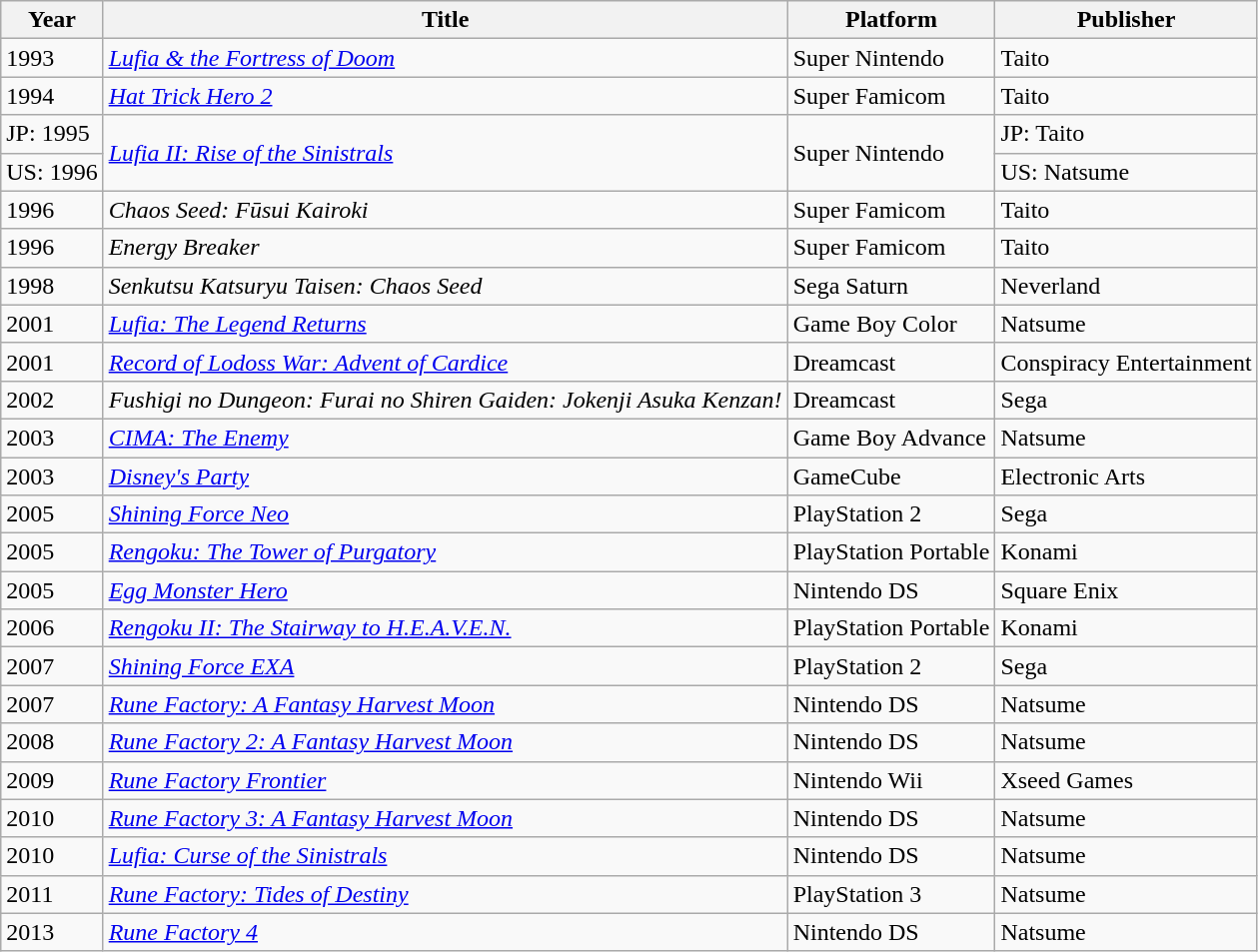<table class="wikitable">
<tr>
<th>Year</th>
<th>Title</th>
<th>Platform</th>
<th>Publisher</th>
</tr>
<tr>
<td>1993</td>
<td><em><a href='#'>Lufia & the Fortress of Doom</a></em></td>
<td>Super Nintendo</td>
<td>Taito</td>
</tr>
<tr>
<td>1994</td>
<td><em><a href='#'>Hat Trick Hero 2</a></em></td>
<td>Super Famicom</td>
<td>Taito</td>
</tr>
<tr>
<td>JP: 1995</td>
<td Rowspan=2><em><a href='#'>Lufia II: Rise of the Sinistrals</a></em></td>
<td Rowspan=2>Super Nintendo</td>
<td>JP: Taito</td>
</tr>
<tr>
<td>US: 1996</td>
<td>US: Natsume</td>
</tr>
<tr>
<td>1996</td>
<td><em>Chaos Seed: Fūsui Kairoki</em></td>
<td>Super Famicom</td>
<td>Taito</td>
</tr>
<tr>
<td>1996</td>
<td><em>Energy Breaker</em></td>
<td>Super Famicom</td>
<td>Taito</td>
</tr>
<tr>
<td>1998</td>
<td><em>Senkutsu Katsuryu Taisen: Chaos Seed</em></td>
<td>Sega Saturn</td>
<td>Neverland</td>
</tr>
<tr>
<td>2001</td>
<td><em><a href='#'>Lufia: The Legend Returns</a></em></td>
<td>Game Boy Color</td>
<td>Natsume</td>
</tr>
<tr>
<td>2001</td>
<td><em><a href='#'>Record of Lodoss War: Advent of Cardice</a></em></td>
<td>Dreamcast</td>
<td>Conspiracy Entertainment</td>
</tr>
<tr>
<td>2002</td>
<td><em>Fushigi no Dungeon: Furai no Shiren Gaiden: Jokenji Asuka Kenzan!</em></td>
<td>Dreamcast</td>
<td>Sega</td>
</tr>
<tr>
<td>2003</td>
<td><em><a href='#'>CIMA: The Enemy</a></em></td>
<td>Game Boy Advance</td>
<td>Natsume</td>
</tr>
<tr>
<td>2003</td>
<td><em><a href='#'>Disney's Party</a></em></td>
<td>GameCube</td>
<td>Electronic Arts</td>
</tr>
<tr>
<td>2005</td>
<td><em><a href='#'>Shining Force Neo</a></em></td>
<td>PlayStation 2</td>
<td>Sega</td>
</tr>
<tr>
<td>2005</td>
<td><em><a href='#'>Rengoku: The Tower of Purgatory</a></em></td>
<td>PlayStation Portable</td>
<td>Konami</td>
</tr>
<tr>
<td>2005</td>
<td><em><a href='#'>Egg Monster Hero</a></em></td>
<td>Nintendo DS</td>
<td>Square Enix</td>
</tr>
<tr>
<td>2006</td>
<td><em><a href='#'>Rengoku II: The Stairway to H.E.A.V.E.N.</a></em></td>
<td>PlayStation Portable</td>
<td>Konami</td>
</tr>
<tr>
<td>2007</td>
<td><em><a href='#'>Shining Force EXA</a></em></td>
<td>PlayStation 2</td>
<td>Sega</td>
</tr>
<tr>
<td>2007</td>
<td><em><a href='#'>Rune Factory: A Fantasy Harvest Moon</a></em></td>
<td>Nintendo DS</td>
<td>Natsume</td>
</tr>
<tr>
<td>2008</td>
<td><em><a href='#'>Rune Factory 2: A Fantasy Harvest Moon</a></em></td>
<td>Nintendo DS</td>
<td>Natsume</td>
</tr>
<tr>
<td>2009</td>
<td><em><a href='#'>Rune Factory Frontier</a></em></td>
<td>Nintendo Wii</td>
<td>Xseed Games</td>
</tr>
<tr>
<td>2010</td>
<td><em><a href='#'>Rune Factory 3: A Fantasy Harvest Moon</a></em></td>
<td>Nintendo DS</td>
<td>Natsume</td>
</tr>
<tr>
<td>2010</td>
<td><em><a href='#'>Lufia: Curse of the Sinistrals</a></em></td>
<td>Nintendo DS</td>
<td>Natsume</td>
</tr>
<tr>
<td>2011</td>
<td><em><a href='#'>Rune Factory: Tides of Destiny</a></em></td>
<td>PlayStation 3</td>
<td>Natsume</td>
</tr>
<tr>
<td>2013</td>
<td><em><a href='#'>Rune Factory 4</a></em></td>
<td>Nintendo DS</td>
<td>Natsume</td>
</tr>
</table>
